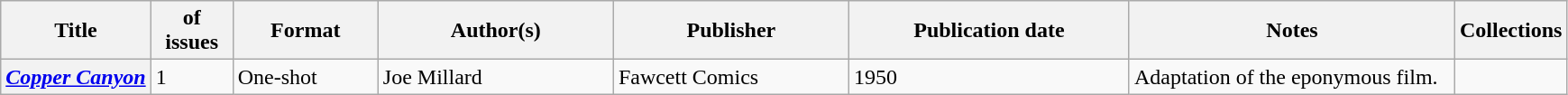<table class="wikitable">
<tr>
<th>Title</th>
<th style="width:40pt"> of issues</th>
<th style="width:75pt">Format</th>
<th style="width:125pt">Author(s)</th>
<th style="width:125pt">Publisher</th>
<th style="width:150pt">Publication date</th>
<th style="width:175pt">Notes</th>
<th>Collections</th>
</tr>
<tr>
<th><em><a href='#'>Copper Canyon</a></em></th>
<td>1</td>
<td>One-shot</td>
<td>Joe Millard</td>
<td>Fawcett Comics</td>
<td>1950</td>
<td>Adaptation of the eponymous film.</td>
<td></td>
</tr>
</table>
